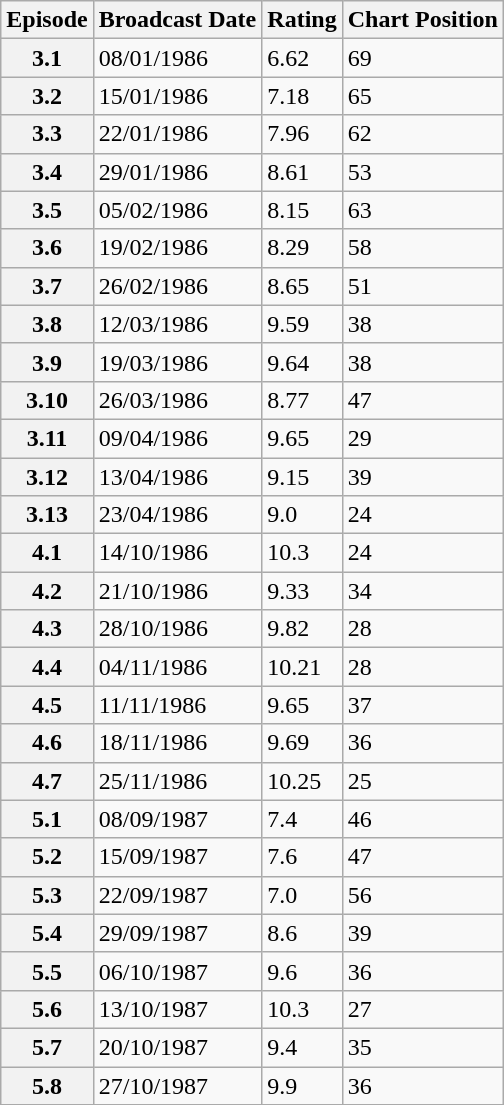<table class="wikitable">
<tr>
<th>Episode</th>
<th>Broadcast Date</th>
<th>Rating</th>
<th>Chart Position</th>
</tr>
<tr>
<th scope="row">3.1</th>
<td>08/01/1986</td>
<td>6.62</td>
<td>69</td>
</tr>
<tr>
<th scope="row">3.2</th>
<td>15/01/1986</td>
<td>7.18</td>
<td>65</td>
</tr>
<tr>
<th scope="row">3.3</th>
<td>22/01/1986</td>
<td>7.96</td>
<td>62</td>
</tr>
<tr>
<th scope="row">3.4</th>
<td>29/01/1986</td>
<td>8.61</td>
<td>53</td>
</tr>
<tr>
<th scope="row">3.5</th>
<td>05/02/1986</td>
<td>8.15</td>
<td>63</td>
</tr>
<tr>
<th scope="row">3.6</th>
<td>19/02/1986</td>
<td>8.29</td>
<td>58</td>
</tr>
<tr>
<th scope="row">3.7</th>
<td>26/02/1986</td>
<td>8.65</td>
<td>51</td>
</tr>
<tr>
<th scope="row">3.8</th>
<td>12/03/1986</td>
<td>9.59</td>
<td>38</td>
</tr>
<tr>
<th scope="row">3.9</th>
<td>19/03/1986</td>
<td>9.64</td>
<td>38</td>
</tr>
<tr>
<th scope="row">3.10</th>
<td>26/03/1986</td>
<td>8.77</td>
<td>47</td>
</tr>
<tr>
<th scope="row">3.11</th>
<td>09/04/1986</td>
<td>9.65</td>
<td>29</td>
</tr>
<tr>
<th scope="row">3.12</th>
<td>13/04/1986</td>
<td>9.15</td>
<td>39</td>
</tr>
<tr>
<th scope="row">3.13</th>
<td>23/04/1986</td>
<td>9.0</td>
<td>24</td>
</tr>
<tr>
<th scope="row">4.1</th>
<td>14/10/1986</td>
<td>10.3</td>
<td>24</td>
</tr>
<tr>
<th scope="row">4.2</th>
<td>21/10/1986</td>
<td>9.33</td>
<td>34</td>
</tr>
<tr>
<th scope="row">4.3</th>
<td>28/10/1986</td>
<td>9.82</td>
<td>28</td>
</tr>
<tr>
<th scope="row">4.4</th>
<td>04/11/1986</td>
<td>10.21</td>
<td>28</td>
</tr>
<tr>
<th scope="row">4.5</th>
<td>11/11/1986</td>
<td>9.65</td>
<td>37</td>
</tr>
<tr>
<th scope="row">4.6</th>
<td>18/11/1986</td>
<td>9.69</td>
<td>36</td>
</tr>
<tr>
<th scope="row">4.7</th>
<td>25/11/1986</td>
<td>10.25</td>
<td>25</td>
</tr>
<tr>
<th scope="row">5.1</th>
<td>08/09/1987</td>
<td>7.4</td>
<td>46</td>
</tr>
<tr>
<th scope="row">5.2</th>
<td>15/09/1987</td>
<td>7.6</td>
<td>47</td>
</tr>
<tr>
<th scope="row">5.3</th>
<td>22/09/1987</td>
<td>7.0</td>
<td>56</td>
</tr>
<tr>
<th scope="row">5.4</th>
<td>29/09/1987</td>
<td>8.6</td>
<td>39</td>
</tr>
<tr>
<th scope="row">5.5</th>
<td>06/10/1987</td>
<td>9.6</td>
<td>36</td>
</tr>
<tr>
<th scope="row">5.6</th>
<td>13/10/1987</td>
<td>10.3</td>
<td>27</td>
</tr>
<tr>
<th scope="row">5.7</th>
<td>20/10/1987</td>
<td>9.4</td>
<td>35</td>
</tr>
<tr>
<th scope="row">5.8</th>
<td>27/10/1987</td>
<td>9.9</td>
<td>36</td>
</tr>
<tr>
</tr>
</table>
